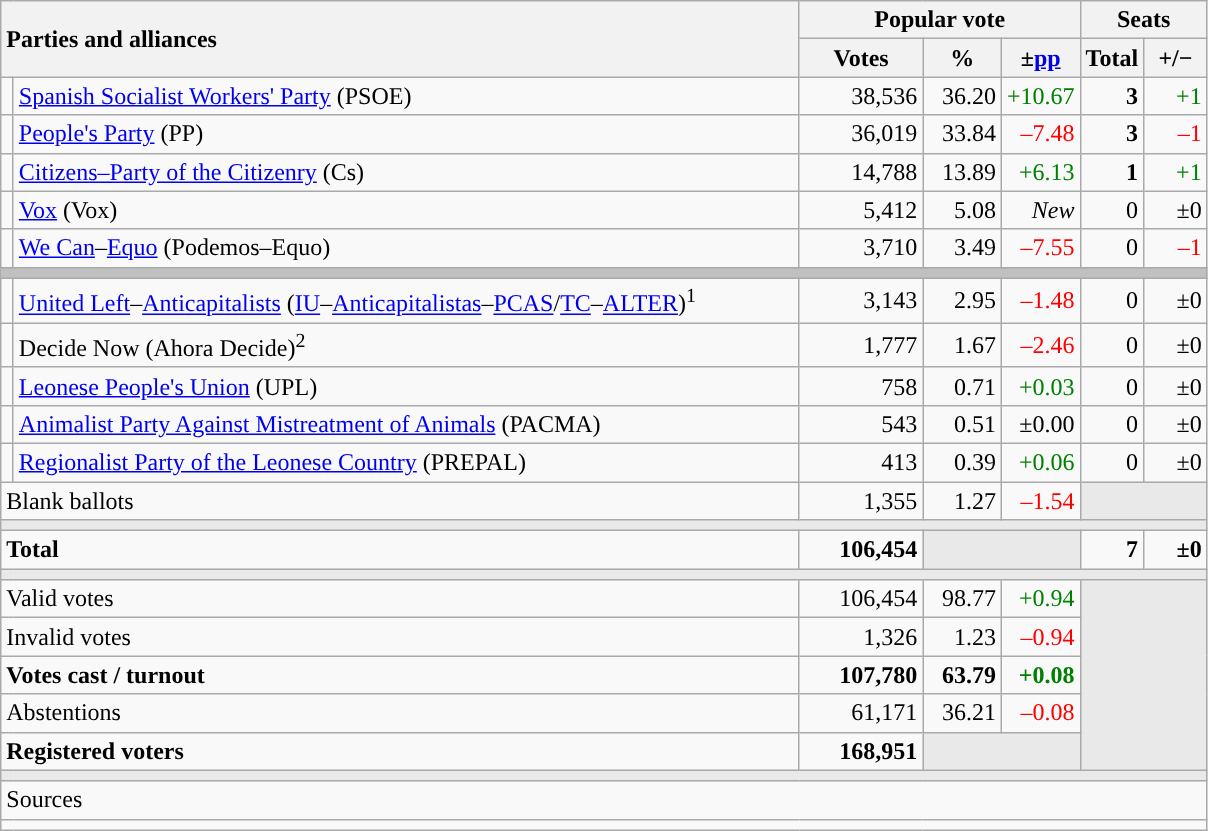<table class="wikitable" style="text-align:right;">
<tr>
<th style="text-align:left;" rowspan="2" colspan="2" width="525">Parties and alliances</th>
<th colspan="3">Popular vote</th>
<th colspan="2">Seats</th>
</tr>
<tr>
<th width="75">Votes</th>
<th width="45">%</th>
<th width="45">±<a href='#'>pp</a></th>
<th width="35">Total</th>
<th width="35">+/−</th>
</tr>
<tr>
<td width="1" style="color:inherit;background:"></td>
<td align="left"><a href='#'>Spanish Socialist Workers' Party</a> (PSOE)</td>
<td>38,536</td>
<td>36.20</td>
<td style="color:green;">+10.67</td>
<td><strong>3</strong></td>
<td style="color:green;">+1</td>
</tr>
<tr>
<td style="color:inherit;background:"></td>
<td align="left"><a href='#'>People's Party</a> (PP)</td>
<td>36,019</td>
<td>33.84</td>
<td style="color:red;">–7.48</td>
<td><strong>3</strong></td>
<td style="color:red;">–1</td>
</tr>
<tr>
<td style="color:inherit;background:"></td>
<td align="left"><a href='#'>Citizens–Party of the Citizenry</a> (Cs)</td>
<td>14,788</td>
<td>13.89</td>
<td style="color:green;">+6.13</td>
<td><strong>1</strong></td>
<td style="color:green;">+1</td>
</tr>
<tr>
<td style="color:inherit;background:"></td>
<td align="left"><a href='#'>Vox</a> (Vox)</td>
<td>5,412</td>
<td>5.08</td>
<td><em>New</em></td>
<td>0</td>
<td>±0</td>
</tr>
<tr>
<td style="color:inherit;background:"></td>
<td align="left"><a href='#'>We Can</a>–<a href='#'>Equo</a> (Podemos–Equo)</td>
<td>3,710</td>
<td>3.49</td>
<td style="color:red;">–7.55</td>
<td>0</td>
<td style="color:red;">–1</td>
</tr>
<tr>
<td colspan="7" bgcolor="#C0C0C0"></td>
</tr>
<tr>
<td style="color:inherit;background:"></td>
<td align="left"><a href='#'>United Left</a>–<a href='#'>Anticapitalists</a> (<a href='#'>IU</a>–<a href='#'>Anticapitalistas</a>–<a href='#'>PCAS</a>/<a href='#'>TC</a>–<a href='#'>ALTER</a>)<sup>1</sup></td>
<td>3,143</td>
<td>2.95</td>
<td style="color:red;">–1.48</td>
<td>0</td>
<td>±0</td>
</tr>
<tr>
<td style="color:inherit;background:"></td>
<td align="left">Decide Now (Ahora Decide)<sup>2</sup></td>
<td>1,777</td>
<td>1.67</td>
<td style="color:red;">–2.46</td>
<td>0</td>
<td>±0</td>
</tr>
<tr>
<td style="color:inherit;background:"></td>
<td align="left"><a href='#'>Leonese People's Union</a> (UPL)</td>
<td>758</td>
<td>0.71</td>
<td style="color:green;">+0.03</td>
<td>0</td>
<td>±0</td>
</tr>
<tr>
<td style="color:inherit;background:"></td>
<td align="left"><a href='#'>Animalist Party Against Mistreatment of Animals</a> (PACMA)</td>
<td>543</td>
<td>0.51</td>
<td>±0.00</td>
<td>0</td>
<td>±0</td>
</tr>
<tr>
<td style="color:inherit;background:"></td>
<td align="left"><a href='#'>Regionalist Party of the Leonese Country</a> (PREPAL)</td>
<td>413</td>
<td>0.39</td>
<td style="color:green;">+0.06</td>
<td>0</td>
<td>±0</td>
</tr>
<tr>
<td align="left" colspan="2">Blank ballots</td>
<td>1,355</td>
<td>1.27</td>
<td style="color:red;">–1.54</td>
<td bgcolor="#E9E9E9" colspan="2"></td>
</tr>
<tr>
<td colspan="7" bgcolor="#E9E9E9"></td>
</tr>
<tr style="font-weight:bold;">
<td align="left" colspan="2">Total</td>
<td>106,454</td>
<td bgcolor="#E9E9E9" colspan="2"></td>
<td>7</td>
<td>±0</td>
</tr>
<tr>
<td colspan="7" bgcolor="#E9E9E9"></td>
</tr>
<tr>
<td align="left" colspan="2">Valid votes</td>
<td>106,454</td>
<td>98.77</td>
<td style="color:green;">+0.94</td>
<td bgcolor="#E9E9E9" colspan="2" rowspan="5"></td>
</tr>
<tr>
<td align="left" colspan="2">Invalid votes</td>
<td>1,326</td>
<td>1.23</td>
<td style="color:red;">–0.94</td>
</tr>
<tr style="font-weight:bold;">
<td align="left" colspan="2">Votes cast / turnout</td>
<td>107,780</td>
<td>63.79</td>
<td style="color:green;">+0.08</td>
</tr>
<tr>
<td align="left" colspan="2">Abstentions</td>
<td>61,171</td>
<td>36.21</td>
<td style="color:red;">–0.08</td>
</tr>
<tr style="font-weight:bold;">
<td align="left" colspan="2">Registered voters</td>
<td>168,951</td>
<td bgcolor="#E9E9E9" colspan="2"></td>
</tr>
<tr>
<td colspan="7" bgcolor="#E9E9E9"></td>
</tr>
<tr>
<td align="left" colspan="7">Sources</td>
</tr>
<tr>
<td colspan="7" style="text-align:left; max-width:790px;"></td>
</tr>
</table>
